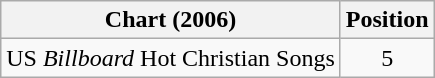<table class="wikitable">
<tr>
<th>Chart (2006)</th>
<th>Position</th>
</tr>
<tr>
<td align="left">US <em>Billboard</em> Hot Christian Songs</td>
<td align="center">5</td>
</tr>
</table>
